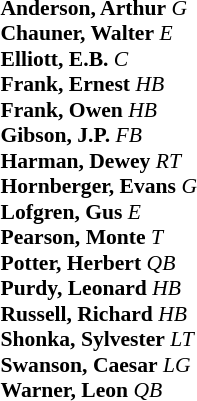<table class="toccolours" style="border-collapse:collapse; font-size:90%;">
<tr>
<td colspan="7" align="center"></td>
</tr>
<tr>
<td colspan=7 align="right"></td>
</tr>
<tr>
<td valign="top"><br><strong>Anderson, Arthur</strong> <em>G</em><br>
<strong>Chauner, Walter</strong> <em>E</em><br>
<strong>Elliott, E.B.</strong> <em>C</em><br>
<strong>Frank, Ernest</strong> <em>HB</em><br>
<strong>Frank, Owen</strong> <em>HB</em><br>
<strong>Gibson, J.P.</strong> <em>FB</em><br>
<strong>Harman, Dewey</strong> <em>RT</em><br>
<strong>Hornberger, Evans</strong> <em>G</em><br>
<strong>Lofgren, Gus</strong> <em>E</em><br>
<strong>Pearson, Monte</strong> <em>T</em><br>
<strong>Potter, Herbert</strong> <em>QB</em><br>
<strong>Purdy, Leonard</strong> <em>HB</em><br>
<strong>Russell, Richard</strong> <em>HB</em><br>
<strong>Shonka, Sylvester</strong> <em>LT</em><br>
<strong>Swanson, Caesar</strong> <em>LG</em><br>
<strong>Warner, Leon</strong> <em>QB</em></td>
</tr>
</table>
